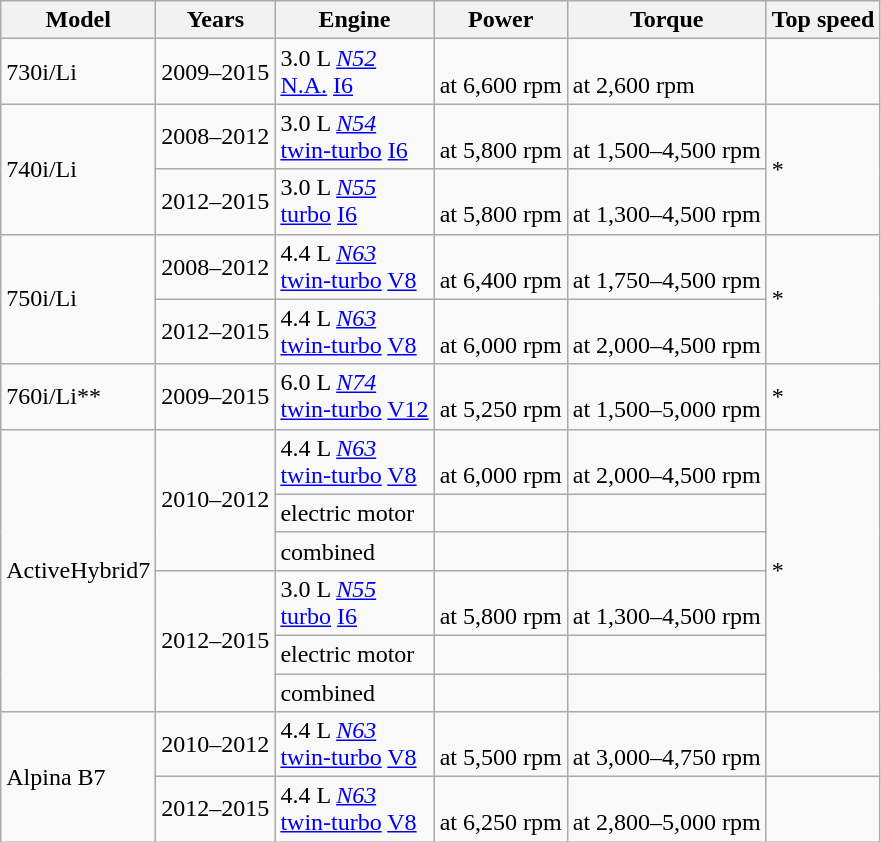<table class="wikitable sortable">
<tr>
<th>Model</th>
<th>Years</th>
<th>Engine</th>
<th>Power</th>
<th>Torque</th>
<th>Top speed</th>
</tr>
<tr>
<td>730i/Li</td>
<td>2009–2015</td>
<td>3.0 L <em><a href='#'>N52</a></em> <br> <a href='#'>N.A.</a> <a href='#'>I6</a></td>
<td> <br> at 6,600 rpm</td>
<td> <br> at 2,600 rpm</td>
<td></td>
</tr>
<tr>
<td rowspan=2>740i/Li</td>
<td>2008–2012</td>
<td>3.0 L <em><a href='#'>N54</a></em> <br> <a href='#'>twin-turbo</a> <a href='#'>I6</a></td>
<td> <br> at 5,800 rpm</td>
<td> <br> at 1,500–4,500 rpm</td>
<td rowspan="2">*</td>
</tr>
<tr>
<td>2012–2015</td>
<td>3.0 L <em><a href='#'>N55</a></em> <br> <a href='#'>turbo</a> <a href='#'>I6</a></td>
<td> <br> at 5,800 rpm</td>
<td> <br> at 1,300–4,500 rpm</td>
</tr>
<tr>
<td rowspan=2>750i/Li</td>
<td>2008–2012</td>
<td>4.4 L <em><a href='#'>N63</a></em> <br> <a href='#'>twin-turbo</a> <a href='#'>V8</a></td>
<td> <br> at 6,400 rpm</td>
<td> <br> at 1,750–4,500 rpm</td>
<td rowspan="2">*</td>
</tr>
<tr>
<td>2012–2015</td>
<td>4.4 L <em><a href='#'>N63</a></em> <br> <a href='#'>twin-turbo</a> <a href='#'>V8</a></td>
<td> <br> at 6,000 rpm</td>
<td> <br> at 2,000–4,500 rpm</td>
</tr>
<tr>
<td>760i/Li**</td>
<td>2009–2015</td>
<td>6.0 L <em><a href='#'>N74</a></em> <br> <a href='#'>twin-turbo</a> <a href='#'>V12</a></td>
<td> <br> at 5,250 rpm</td>
<td> <br> at 1,500–5,000 rpm</td>
<td>*</td>
</tr>
<tr>
<td rowspan=6>ActiveHybrid7</td>
<td rowspan=3>2010–2012</td>
<td>4.4 L <em><a href='#'>N63</a></em> <br> <a href='#'>twin-turbo</a> <a href='#'>V8</a></td>
<td> <br> at 6,000 rpm</td>
<td> <br> at 2,000–4,500 rpm</td>
<td rowspan="6">*</td>
</tr>
<tr>
<td>electric motor</td>
<td></td>
<td></td>
</tr>
<tr>
<td>combined</td>
<td></td>
<td></td>
</tr>
<tr>
<td rowspan=3>2012–2015</td>
<td>3.0 L <em><a href='#'>N55</a></em> <br> <a href='#'>turbo</a> <a href='#'>I6</a></td>
<td> <br> at 5,800 rpm</td>
<td> <br> at 1,300–4,500 rpm</td>
</tr>
<tr>
<td>electric motor</td>
<td></td>
<td></td>
</tr>
<tr>
<td>combined</td>
<td></td>
<td></td>
</tr>
<tr>
<td rowspan=2>Alpina B7</td>
<td>2010–2012</td>
<td>4.4 L <em><a href='#'>N63</a></em> <br> <a href='#'>twin-turbo</a> <a href='#'>V8</a></td>
<td> <br> at 5,500 rpm</td>
<td> <br> at 3,000–4,750 rpm</td>
<td></td>
</tr>
<tr>
<td>2012–2015</td>
<td>4.4 L <em><a href='#'>N63</a></em> <br> <a href='#'>twin-turbo</a> <a href='#'>V8</a></td>
<td> <br> at 6,250 rpm</td>
<td> <br> at 2,800–5,000 rpm</td>
<td></td>
</tr>
</table>
